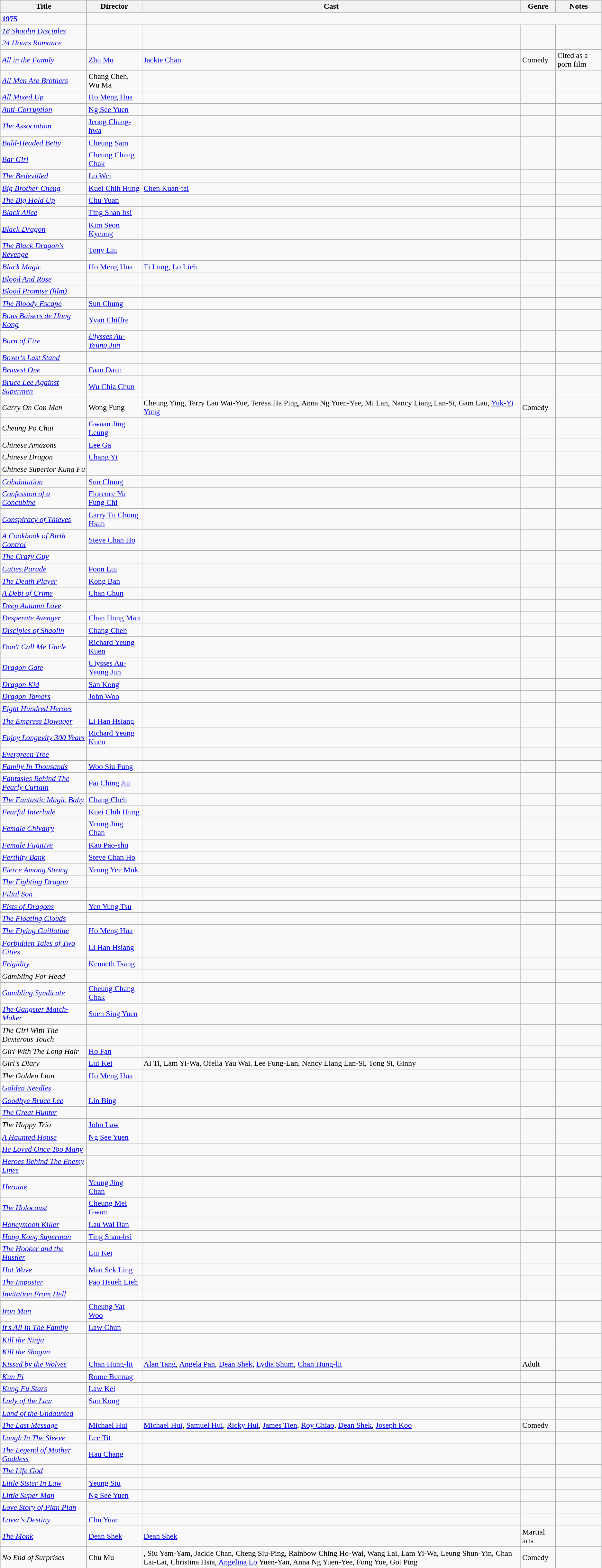<table class="wikitable">
<tr>
<th>Title</th>
<th>Director</th>
<th>Cast</th>
<th>Genre</th>
<th>Notes</th>
</tr>
<tr>
<td><strong><a href='#'>1975</a></strong></td>
</tr>
<tr>
<td><em><a href='#'>18 Shaolin Disciples</a></em></td>
<td></td>
<td></td>
<td></td>
<td></td>
</tr>
<tr>
<td><em><a href='#'>24 Hours Romance</a></em></td>
<td></td>
<td></td>
<td></td>
<td></td>
</tr>
<tr>
<td><em><a href='#'>All in the Family</a></em></td>
<td><a href='#'>Zhu Mu</a></td>
<td><a href='#'>Jackie Chan</a></td>
<td>Comedy</td>
<td>Cited as a porn film</td>
</tr>
<tr>
<td><em><a href='#'>All Men Are Brothers</a></em></td>
<td>Chang Cheh, Wu Ma</td>
<td></td>
<td></td>
<td></td>
</tr>
<tr>
<td><em><a href='#'>All Mixed Up</a></em></td>
<td><a href='#'>Ho Meng Hua</a></td>
<td></td>
<td></td>
<td></td>
</tr>
<tr>
<td><em><a href='#'>Anti-Corruption</a></em></td>
<td><a href='#'>Ng See Yuen</a></td>
<td></td>
<td></td>
<td></td>
</tr>
<tr>
<td><em><a href='#'>The Association</a></em></td>
<td><a href='#'>Jeong Chang-hwa</a></td>
<td></td>
<td></td>
<td></td>
</tr>
<tr>
<td><em><a href='#'>Bald-Headed Betty</a></em></td>
<td><a href='#'>Cheung Sam</a></td>
<td></td>
<td></td>
<td></td>
</tr>
<tr>
<td><em><a href='#'>Bar Girl</a></em></td>
<td><a href='#'>Cheung Chang Chak</a></td>
<td></td>
<td></td>
<td></td>
</tr>
<tr>
<td><em><a href='#'>The Bedevilled</a></em></td>
<td><a href='#'>Lo Wei</a></td>
<td></td>
<td></td>
<td></td>
</tr>
<tr>
<td><em><a href='#'>Big Brother Cheng</a></em></td>
<td><a href='#'>Kuei Chih Hung</a></td>
<td><a href='#'>Chen Kuan-tai</a></td>
<td></td>
<td></td>
</tr>
<tr>
<td><em><a href='#'>The Big Hold Up</a></em></td>
<td><a href='#'>Chu Yuan</a></td>
<td></td>
<td></td>
<td></td>
</tr>
<tr>
<td><em><a href='#'>Black Alice</a></em></td>
<td><a href='#'>Ting Shan-hsi</a></td>
<td></td>
<td></td>
<td></td>
</tr>
<tr>
<td><em><a href='#'>Black Dragon</a></em></td>
<td><a href='#'>Kim Seon Kyeong</a></td>
<td></td>
<td></td>
<td></td>
</tr>
<tr>
<td><em><a href='#'>The Black Dragon's Revenge</a></em></td>
<td><a href='#'>Tony Liu</a></td>
<td></td>
<td></td>
<td></td>
</tr>
<tr>
<td><em><a href='#'>Black Magic</a></em></td>
<td><a href='#'>Ho Meng Hua</a></td>
<td><a href='#'>Ti Lung</a>, <a href='#'>Lo Lieh</a></td>
<td></td>
<td></td>
</tr>
<tr>
<td><em><a href='#'>Blood And Rose</a></em></td>
<td></td>
<td></td>
<td></td>
<td></td>
</tr>
<tr>
<td><em><a href='#'>Blood Promise (film)</a></em></td>
<td></td>
<td></td>
<td></td>
<td></td>
</tr>
<tr>
<td><em><a href='#'>The Bloody Escape</a></em></td>
<td><a href='#'>Sun Chung</a></td>
<td></td>
<td></td>
<td></td>
</tr>
<tr>
<td><em><a href='#'>Bons Baisers de Hong Kong</a></em></td>
<td><a href='#'>Yvan Chiffre</a></td>
<td></td>
<td></td>
<td></td>
</tr>
<tr>
<td><em><a href='#'>Born of Fire</a></em></td>
<td><em> <a href='#'>Ulysses Au-Yeung Jun</a></em></td>
<td></td>
<td></td>
<td></td>
</tr>
<tr>
<td><em><a href='#'>Boxer's Last Stand</a></em></td>
<td></td>
<td></td>
<td></td>
<td></td>
</tr>
<tr>
<td><em><a href='#'>Bravest One</a></em></td>
<td><a href='#'>Faan Daan</a></td>
<td></td>
<td></td>
<td></td>
</tr>
<tr>
<td><em><a href='#'>Bruce Lee Against Supermen</a></em></td>
<td><a href='#'>Wu Chia Chun</a></td>
<td></td>
<td></td>
<td></td>
</tr>
<tr>
<td><em>Carry On Con Men</em></td>
<td>Wong Fung</td>
<td>Cheung Ying, Terry Lau Wai-Yue, Teresa Ha Ping, Anna Ng Yuen-Yee, Mi Lan, Nancy Liang Lan-Si, Gam Lau, <a href='#'>Yuk-Yi Yung</a></td>
<td>Comedy</td>
<td></td>
</tr>
<tr>
<td><em>Cheung Po Chai</em></td>
<td><a href='#'>Gwaan Jing Leung</a></td>
<td></td>
<td></td>
<td></td>
</tr>
<tr>
<td><em>Chinese Amazons</em></td>
<td><a href='#'>Lee Ga</a></td>
<td></td>
<td></td>
<td></td>
</tr>
<tr>
<td><em>Chinese Dragon</em></td>
<td><a href='#'>Chang Yi</a></td>
<td></td>
<td></td>
<td></td>
</tr>
<tr>
<td><em>Chinese Superior Kung Fu</em></td>
<td></td>
<td></td>
<td></td>
<td></td>
</tr>
<tr>
<td><em><a href='#'>Cohabitation</a></em></td>
<td><a href='#'>Sun Chung</a></td>
<td></td>
<td></td>
<td></td>
</tr>
<tr>
<td><em><a href='#'>Confession of a Concubine</a></em></td>
<td><a href='#'>Florence Yu Fung Chi</a></td>
<td></td>
<td></td>
<td></td>
</tr>
<tr>
<td><em><a href='#'>Conspiracy of Thieves</a></em></td>
<td><a href='#'>Larry Tu Chong Hsun</a></td>
<td></td>
<td></td>
<td></td>
</tr>
<tr>
<td><em><a href='#'>A Cookbook of Birth Control</a></em></td>
<td><a href='#'>Steve Chan Ho</a></td>
<td></td>
<td></td>
<td></td>
</tr>
<tr>
<td><em><a href='#'>The Crazy Guy</a></em></td>
<td></td>
<td></td>
<td></td>
<td></td>
</tr>
<tr>
<td><em><a href='#'>Cuties Parade</a></em></td>
<td><a href='#'>Poon Lui</a></td>
<td></td>
<td></td>
<td></td>
</tr>
<tr>
<td><em><a href='#'>The Death Player</a></em></td>
<td><a href='#'>Kong Ban</a></td>
<td></td>
<td></td>
<td></td>
</tr>
<tr>
<td><em><a href='#'>A Debt of Crime</a></em></td>
<td><a href='#'>Chan Chun</a></td>
<td></td>
<td></td>
<td></td>
</tr>
<tr>
<td><em><a href='#'>Deep Autumn Love</a></em></td>
<td></td>
<td></td>
<td></td>
<td></td>
</tr>
<tr>
<td><em><a href='#'>Desperate Avenger</a></em></td>
<td><a href='#'>Chan Hung Man</a></td>
<td></td>
<td></td>
<td></td>
</tr>
<tr>
<td><em><a href='#'>Disciples of Shaolin</a></em></td>
<td><a href='#'>Chang Cheh</a></td>
<td></td>
<td></td>
<td></td>
</tr>
<tr>
<td><em><a href='#'>Don't Call Me Uncle</a></em></td>
<td><a href='#'>Richard Yeung Kuen</a></td>
<td></td>
<td></td>
<td></td>
</tr>
<tr>
<td><em><a href='#'>Dragon Gate</a></em></td>
<td><a href='#'>Ulysses Au-Yeung Jun</a></td>
<td></td>
<td></td>
<td></td>
</tr>
<tr>
<td><em><a href='#'>Dragon Kid</a></em></td>
<td><a href='#'>San Kong</a></td>
<td></td>
<td></td>
<td></td>
</tr>
<tr>
<td><em><a href='#'>Dragon Tamers</a></em></td>
<td><a href='#'>John Woo</a></td>
<td></td>
<td></td>
<td></td>
</tr>
<tr>
<td><em><a href='#'>Eight Hundred Heroes</a></em></td>
<td></td>
<td></td>
<td></td>
<td></td>
</tr>
<tr>
<td><em><a href='#'>The Empress Dowager</a></em></td>
<td><a href='#'>Li Han Hsiang</a></td>
<td></td>
<td></td>
<td></td>
</tr>
<tr>
<td><em><a href='#'>Enjoy Longevity 300 Years</a></em></td>
<td><a href='#'>Richard Yeung Kuen</a></td>
<td></td>
<td></td>
<td></td>
</tr>
<tr>
<td><em><a href='#'>Evergreen Tree</a></em></td>
<td></td>
<td></td>
<td></td>
<td></td>
</tr>
<tr>
<td><em><a href='#'>Family In Thousands</a></em></td>
<td><a href='#'>Woo Siu Fung</a></td>
<td></td>
<td></td>
<td></td>
</tr>
<tr>
<td><em><a href='#'>Fantasies Behind The Pearly Curtain</a></em></td>
<td><a href='#'>Pai Ching Jui</a></td>
<td></td>
<td></td>
<td></td>
</tr>
<tr>
<td><em><a href='#'>The Fantastic Magic Baby</a></em></td>
<td><a href='#'>Chang Cheh</a></td>
<td></td>
<td></td>
<td></td>
</tr>
<tr>
<td><em><a href='#'>Fearful Interlude</a></em></td>
<td><a href='#'>Kuei Chih Hung</a></td>
<td></td>
<td></td>
<td></td>
</tr>
<tr>
<td><em><a href='#'>Female Chivalry</a></em></td>
<td><a href='#'>Yeung Jing Chan</a></td>
<td></td>
<td></td>
<td></td>
</tr>
<tr>
<td><em><a href='#'>Female Fugitive</a></em></td>
<td><a href='#'>Kao Pao-shu</a></td>
<td></td>
<td></td>
<td></td>
</tr>
<tr>
<td><em><a href='#'>Fertility Bank</a></em></td>
<td><a href='#'>Steve Chan Ho</a></td>
<td></td>
<td></td>
<td></td>
</tr>
<tr>
<td><em><a href='#'>Fierce Among Strong</a></em></td>
<td><a href='#'>Yeung Yee Muk</a></td>
<td></td>
<td></td>
<td></td>
</tr>
<tr>
<td><em><a href='#'>The Fighting Dragon</a></em></td>
<td></td>
<td></td>
<td></td>
<td></td>
</tr>
<tr>
<td><em><a href='#'>Filial Son</a></em></td>
<td></td>
<td></td>
<td></td>
<td></td>
</tr>
<tr>
<td><em><a href='#'>Fists of Dragons</a></em></td>
<td><a href='#'>Yen Yung Tsu</a></td>
<td></td>
<td></td>
<td></td>
</tr>
<tr>
<td><em><a href='#'>The Floating Clouds</a></em></td>
<td></td>
<td></td>
<td></td>
<td></td>
</tr>
<tr>
<td><em><a href='#'>The Flying Guillotine</a></em></td>
<td><a href='#'>Ho Meng Hua</a></td>
<td></td>
<td></td>
<td></td>
</tr>
<tr>
<td><em><a href='#'>Forbidden Tales of Two Cities</a></em></td>
<td><a href='#'>Li Han Hsiang</a></td>
<td></td>
<td></td>
<td></td>
</tr>
<tr>
<td><em><a href='#'>Frigidity</a></em></td>
<td><a href='#'>Kenneth Tsang</a></td>
<td></td>
<td></td>
<td></td>
</tr>
<tr>
<td><em>  Gambling For Head  </em></td>
<td></td>
<td></td>
<td></td>
<td></td>
</tr>
<tr>
<td><em><a href='#'>Gambling Syndicate</a></em></td>
<td><a href='#'>Cheung Chang Chak</a></td>
<td></td>
<td></td>
<td></td>
</tr>
<tr>
<td><em><a href='#'>The Gangster Match-Maker</a></em></td>
<td><a href='#'>Suen Sing Yuen</a></td>
<td></td>
<td></td>
<td></td>
</tr>
<tr>
<td><em>The Girl With The Dexterous Touch</em></td>
<td></td>
<td></td>
<td></td>
<td></td>
</tr>
<tr>
<td><em>Girl With The Long Hair</em></td>
<td><a href='#'>Ho Fan</a></td>
<td></td>
<td></td>
<td></td>
</tr>
<tr>
<td><em>Girl's Diary</em></td>
<td><a href='#'>Lui Kei</a></td>
<td>Ai Ti, Lam Yi-Wa, Ofelia Yau Wai, Lee Fung-Lan, Nancy Liang Lan-Si, Tong Si, Ginny</td>
<td></td>
<td></td>
</tr>
<tr>
<td><em>The Golden Lion</em></td>
<td><a href='#'>Ho Meng Hua</a></td>
<td></td>
<td></td>
<td></td>
</tr>
<tr>
<td><em><a href='#'>Golden Needles</a></em></td>
<td></td>
<td></td>
<td></td>
<td></td>
</tr>
<tr>
<td><em><a href='#'>Goodbye Bruce Lee</a></em></td>
<td><a href='#'>Lin Bing</a></td>
<td></td>
<td></td>
<td></td>
</tr>
<tr>
<td><em><a href='#'>The Great Hunter</a></em></td>
<td></td>
<td></td>
<td></td>
<td></td>
</tr>
<tr>
<td><em>The Happy Trio</em></td>
<td><a href='#'>John Law</a></td>
<td></td>
<td></td>
<td></td>
</tr>
<tr>
<td><em><a href='#'>A Haunted House</a></em></td>
<td><a href='#'>Ng See Yuen</a></td>
<td></td>
<td></td>
<td></td>
</tr>
<tr>
<td><em><a href='#'>He Loved Once Too Many</a></em></td>
<td></td>
<td></td>
<td></td>
<td></td>
</tr>
<tr>
<td><em><a href='#'>Heroes Behind The Enemy Lines</a></em></td>
<td></td>
<td></td>
<td></td>
<td></td>
</tr>
<tr>
<td><em><a href='#'>Heroine</a></em></td>
<td><a href='#'>Yeung Jing Chan</a></td>
<td></td>
<td></td>
<td></td>
</tr>
<tr>
<td><em><a href='#'>The Holocaust</a></em></td>
<td><a href='#'>Cheung Mei Gwan</a></td>
<td></td>
<td></td>
<td></td>
</tr>
<tr>
<td><em><a href='#'>Honeymoon Killer</a></em></td>
<td><a href='#'>Lau Wai Ban</a></td>
<td></td>
<td></td>
<td></td>
</tr>
<tr>
<td><em><a href='#'>Hong Kong Superman</a></em></td>
<td><a href='#'>Ting Shan-hsi</a></td>
<td></td>
<td></td>
<td></td>
</tr>
<tr>
<td><em><a href='#'>The Hooker and the Hustler</a></em></td>
<td><a href='#'>Lui Kei</a></td>
<td></td>
<td></td>
<td></td>
</tr>
<tr>
<td><em><a href='#'>Hot Wave</a></em></td>
<td><a href='#'>Man Sek Ling</a></td>
<td></td>
<td></td>
<td></td>
</tr>
<tr>
<td><em><a href='#'>The Imposter</a></em></td>
<td><a href='#'>Pao Hsueh Lieh</a></td>
<td></td>
<td></td>
<td></td>
</tr>
<tr>
<td><em><a href='#'>Invitation From Hell</a></em></td>
<td></td>
<td></td>
<td></td>
<td></td>
</tr>
<tr>
<td><em><a href='#'>Iron Man</a></em></td>
<td><a href='#'>Cheung Yat Woo</a></td>
<td></td>
<td></td>
<td></td>
</tr>
<tr>
<td><em><a href='#'>It's All In The Family</a></em></td>
<td><a href='#'>Law Chun</a></td>
<td></td>
<td></td>
<td></td>
</tr>
<tr>
<td><em><a href='#'>Kill the Ninja</a></em></td>
<td></td>
<td></td>
<td></td>
<td></td>
</tr>
<tr>
<td><em><a href='#'>Kill the Shogun</a></em></td>
<td></td>
<td></td>
<td></td>
<td></td>
</tr>
<tr>
<td><em><a href='#'>Kissed by the Wolves</a></em></td>
<td><a href='#'>Chan Hung-lit</a></td>
<td><a href='#'>Alan Tang</a>, <a href='#'>Angela Pan</a>, <a href='#'>Dean Shek</a>, <a href='#'>Lydia Shum</a>, <a href='#'>Chan Hung-lit</a></td>
<td>Adult</td>
<td></td>
</tr>
<tr>
<td><em><a href='#'>Kun Pi</a></em></td>
<td><a href='#'>Rome Bunnag</a></td>
<td></td>
<td></td>
<td></td>
</tr>
<tr>
<td><em><a href='#'>Kung Fu Stars</a></em></td>
<td><a href='#'>Law Kei</a></td>
<td></td>
<td></td>
<td></td>
</tr>
<tr>
<td><em><a href='#'>Lady of the Law</a></em></td>
<td><a href='#'>San Kong</a></td>
<td></td>
<td></td>
<td></td>
</tr>
<tr>
<td><em><a href='#'>Land of the Undaunted</a></em></td>
<td></td>
<td></td>
<td></td>
<td></td>
</tr>
<tr>
<td><em><a href='#'>The Last Message</a></em></td>
<td><a href='#'>Michael Hui</a></td>
<td><a href='#'>Michael Hui</a>, <a href='#'>Samuel Hui</a>, <a href='#'>Ricky Hui</a>, <a href='#'>James Tien</a>, <a href='#'>Roy Chiao</a>, <a href='#'>Dean Shek</a>, <a href='#'>Joseph Koo</a></td>
<td>Comedy</td>
<td></td>
</tr>
<tr>
<td><em><a href='#'>Laugh In The Sleeve</a></em></td>
<td><a href='#'>Lee Tit</a></td>
<td></td>
<td></td>
<td></td>
</tr>
<tr>
<td><em><a href='#'>The Legend of Mother Goddess</a></em></td>
<td><a href='#'>Hau Chang</a></td>
<td></td>
<td></td>
<td></td>
</tr>
<tr>
<td><em><a href='#'>The Life God</a></em></td>
<td></td>
<td></td>
<td></td>
<td></td>
</tr>
<tr>
<td><em><a href='#'>Little Sister In Law</a></em></td>
<td><a href='#'>Yeung Siu</a></td>
<td></td>
<td></td>
<td></td>
</tr>
<tr>
<td><em><a href='#'>Little Super Man</a></em></td>
<td><a href='#'>Ng See Yuen</a></td>
<td></td>
<td></td>
<td></td>
</tr>
<tr>
<td><em><a href='#'>Love Story of Pian Pian</a></em></td>
<td></td>
<td></td>
<td></td>
<td></td>
</tr>
<tr>
<td><em><a href='#'>Lover's Destiny</a></em></td>
<td><a href='#'>Chu Yuan</a></td>
<td></td>
<td></td>
<td></td>
</tr>
<tr>
<td><em><a href='#'>The Monk</a></em></td>
<td><a href='#'>Dean Shek</a></td>
<td><a href='#'>Dean Shek</a></td>
<td>Martial arts</td>
<td></td>
</tr>
<tr>
<td><em>No End of Surprises</em></td>
<td>Chu Mu</td>
<td>, Siu Yam-Yam, Jackie Chan, Cheng Siu-Ping, Rainbow Ching Ho-Wai, Wang Lai, Lam Yi-Wa, Leung Shun-Yin, Chan Lai-Lai, Christina Hsia, <a href='#'>Angelina Lo</a> Yuen-Yan, Anna Ng Yuen-Yee, Fong Yue, Got Ping</td>
<td>Comedy</td>
<td></td>
</tr>
<tr>
</tr>
</table>
